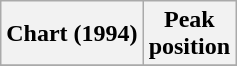<table class="wikitable sortable plainrowheaders">
<tr>
<th>Chart (1994)</th>
<th>Peak<br>position</th>
</tr>
<tr>
</tr>
</table>
